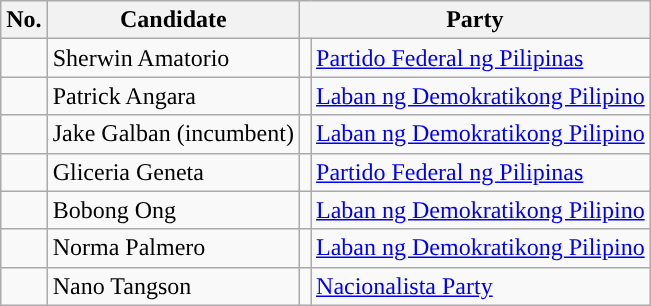<table class="wikitable sortable" style="text-align:left;">
<tr>
<th>No.</th>
<th>Candidate</th>
<th colspan="2">Party</th>
</tr>
<tr>
<td></td>
<td>Sherwin Amatorio</td>
<td></td>
<td><a href='#'>Partido Federal ng Pilipinas</a></td>
</tr>
<tr>
<td></td>
<td>Patrick Angara</td>
<td></td>
<td><a href='#'>Laban ng Demokratikong Pilipino</a></td>
</tr>
<tr>
<td></td>
<td>Jake Galban (incumbent)</td>
<td></td>
<td><a href='#'>Laban ng Demokratikong Pilipino</a></td>
</tr>
<tr>
<td></td>
<td>Gliceria Geneta</td>
<td></td>
<td><a href='#'>Partido Federal ng Pilipinas</a></td>
</tr>
<tr>
<td></td>
<td>Bobong Ong</td>
<td></td>
<td><a href='#'>Laban ng Demokratikong Pilipino</a></td>
</tr>
<tr>
<td></td>
<td>Norma Palmero</td>
<td></td>
<td><a href='#'>Laban ng Demokratikong Pilipino</a></td>
</tr>
<tr>
<td></td>
<td>Nano Tangson</td>
<td></td>
<td><a href='#'>Nacionalista Party</a></td>
</tr>
</table>
